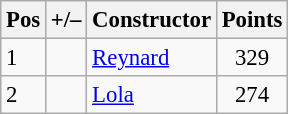<table class="wikitable" style="font-size: 95%;">
<tr>
<th>Pos</th>
<th>+/–</th>
<th>Constructor</th>
<th>Points</th>
</tr>
<tr>
<td>1</td>
<td align="left"></td>
<td> <a href='#'>Reynard</a></td>
<td align="center">329</td>
</tr>
<tr>
<td>2</td>
<td align="left"></td>
<td> <a href='#'>Lola</a></td>
<td align="center">274</td>
</tr>
</table>
